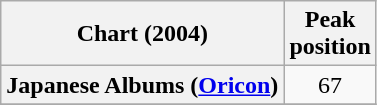<table class="wikitable plainrowheaders">
<tr>
<th>Chart (2004)</th>
<th>Peak<br>position</th>
</tr>
<tr>
<th scope="row">Japanese Albums (<a href='#'>Oricon</a>)</th>
<td style="text-align:center;">67</td>
</tr>
<tr>
</tr>
</table>
